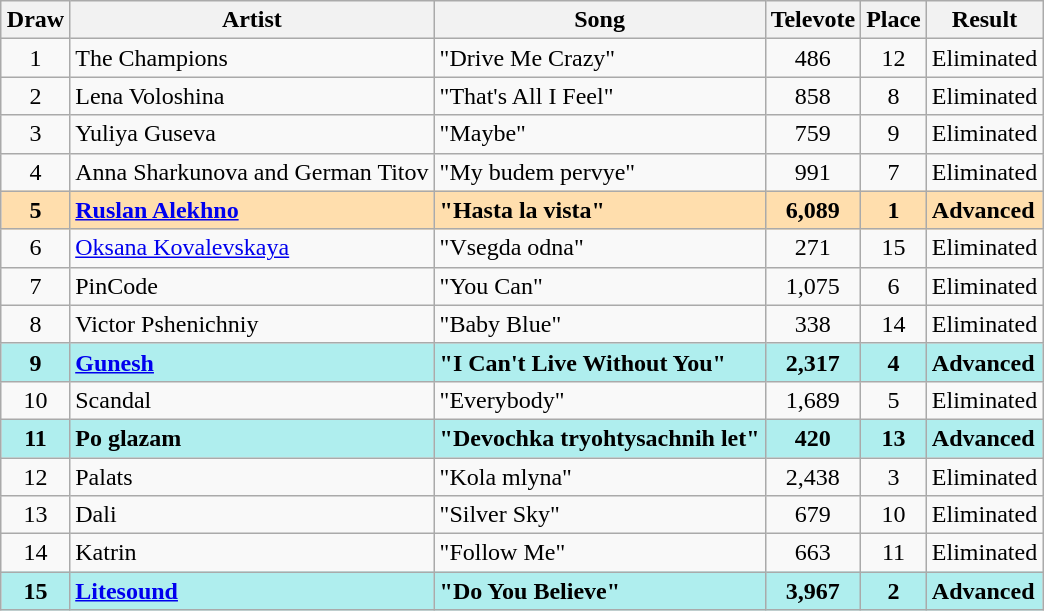<table class="sortable wikitable" style="margin: 1em auto 1em auto; text-align:center">
<tr>
<th>Draw</th>
<th>Artist</th>
<th>Song</th>
<th>Televote</th>
<th>Place</th>
<th>Result</th>
</tr>
<tr>
<td>1</td>
<td align="left">The Champions</td>
<td align="left">"Drive Me Crazy"</td>
<td>486</td>
<td>12</td>
<td align="left">Eliminated</td>
</tr>
<tr>
<td>2</td>
<td align="left">Lena Voloshina</td>
<td align="left">"That's All I Feel"</td>
<td>858</td>
<td>8</td>
<td align="left">Eliminated</td>
</tr>
<tr>
<td>3</td>
<td align="left">Yuliya Guseva</td>
<td align="left">"Maybe"</td>
<td>759</td>
<td>9</td>
<td align="left">Eliminated</td>
</tr>
<tr>
<td>4</td>
<td align="left">Anna Sharkunova and German Titov</td>
<td align="left">"My budem pervye"</td>
<td>991</td>
<td>7</td>
<td align="left">Eliminated</td>
</tr>
<tr style="font-weight:bold; background:navajowhite;">
<td>5</td>
<td align="left"><a href='#'>Ruslan Alekhno</a></td>
<td align="left">"Hasta la vista"</td>
<td>6,089</td>
<td>1</td>
<td align="left">Advanced</td>
</tr>
<tr>
<td>6</td>
<td align="left"><a href='#'>Oksana Kovalevskaya</a></td>
<td align="left">"Vsegda odna"</td>
<td>271</td>
<td>15</td>
<td align="left">Eliminated</td>
</tr>
<tr>
<td>7</td>
<td align="left">PinCode</td>
<td align="left">"You Can"</td>
<td>1,075</td>
<td>6</td>
<td align="left">Eliminated</td>
</tr>
<tr>
<td>8</td>
<td align="left">Victor Pshenichniy</td>
<td align="left">"Baby Blue"</td>
<td>338</td>
<td>14</td>
<td align="left">Eliminated</td>
</tr>
<tr style="font-weight:bold; background:paleturquoise;">
<td>9</td>
<td align="left"><a href='#'>Gunesh</a></td>
<td align="left">"I Can't Live Without You"</td>
<td>2,317</td>
<td>4</td>
<td align="left">Advanced</td>
</tr>
<tr>
<td>10</td>
<td align="left">Scandal</td>
<td align="left">"Everybody"</td>
<td>1,689</td>
<td>5</td>
<td align="left">Eliminated</td>
</tr>
<tr style="font-weight:bold; background:paleturquoise;">
<td>11</td>
<td align="left">Po glazam</td>
<td align="left">"Devochka tryohtysachnih let"</td>
<td>420</td>
<td>13</td>
<td align="left">Advanced</td>
</tr>
<tr>
<td>12</td>
<td align="left">Palats</td>
<td align="left">"Kola mlyna"</td>
<td>2,438</td>
<td>3</td>
<td align="left">Eliminated</td>
</tr>
<tr>
<td>13</td>
<td align="left">Dali</td>
<td align="left">"Silver Sky"</td>
<td>679</td>
<td>10</td>
<td align="left">Eliminated</td>
</tr>
<tr>
<td>14</td>
<td align="left">Katrin</td>
<td align="left">"Follow Me"</td>
<td>663</td>
<td>11</td>
<td align="left">Eliminated</td>
</tr>
<tr style="font-weight:bold; background:paleturquoise;">
<td>15</td>
<td align="left"><a href='#'>Litesound</a></td>
<td align="left">"Do You Believe"</td>
<td>3,967</td>
<td>2</td>
<td align="left">Advanced</td>
</tr>
</table>
